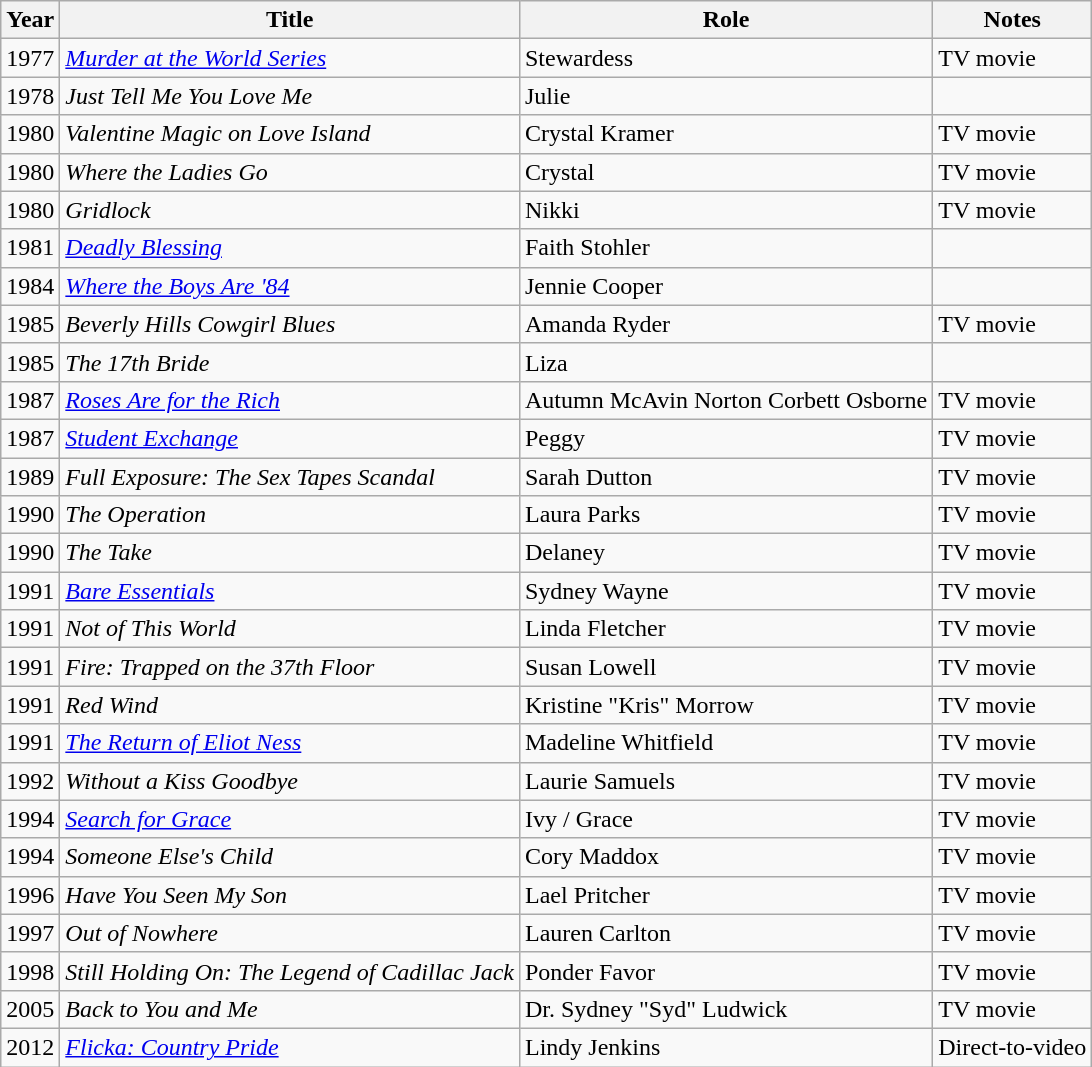<table class="wikitable sortable">
<tr>
<th>Year</th>
<th>Title</th>
<th>Role</th>
<th>Notes</th>
</tr>
<tr>
<td>1977</td>
<td><em><a href='#'>Murder at the World Series</a></em></td>
<td>Stewardess</td>
<td>TV movie</td>
</tr>
<tr>
<td>1978</td>
<td><em>Just Tell Me You Love Me</em></td>
<td>Julie</td>
<td></td>
</tr>
<tr>
<td>1980</td>
<td><em>Valentine Magic on Love Island</em></td>
<td>Crystal Kramer</td>
<td>TV movie</td>
</tr>
<tr>
<td>1980</td>
<td><em>Where the Ladies Go</em></td>
<td>Crystal</td>
<td>TV movie</td>
</tr>
<tr>
<td>1980</td>
<td><em>Gridlock</em></td>
<td>Nikki</td>
<td>TV movie</td>
</tr>
<tr>
<td>1981</td>
<td><em><a href='#'>Deadly Blessing</a></em></td>
<td>Faith Stohler</td>
<td></td>
</tr>
<tr>
<td>1984</td>
<td><em><a href='#'>Where the Boys Are '84</a></em></td>
<td>Jennie Cooper</td>
<td></td>
</tr>
<tr>
<td>1985</td>
<td><em>Beverly Hills Cowgirl Blues</em></td>
<td>Amanda Ryder</td>
<td>TV movie</td>
</tr>
<tr>
<td>1985</td>
<td><em>The 17th Bride</em></td>
<td>Liza</td>
<td></td>
</tr>
<tr>
<td>1987</td>
<td><em><a href='#'>Roses Are for the Rich</a></em></td>
<td>Autumn McAvin Norton Corbett Osborne</td>
<td>TV movie</td>
</tr>
<tr>
<td>1987</td>
<td><em><a href='#'>Student Exchange</a></em></td>
<td>Peggy</td>
<td>TV movie</td>
</tr>
<tr>
<td>1989</td>
<td><em>Full Exposure: The Sex Tapes Scandal</em></td>
<td>Sarah Dutton</td>
<td>TV movie</td>
</tr>
<tr>
<td>1990</td>
<td><em>The Operation</em></td>
<td>Laura Parks</td>
<td>TV movie</td>
</tr>
<tr>
<td>1990</td>
<td><em>The Take</em></td>
<td>Delaney</td>
<td>TV movie</td>
</tr>
<tr>
<td>1991</td>
<td><em><a href='#'>Bare Essentials</a></em></td>
<td>Sydney Wayne</td>
<td>TV movie</td>
</tr>
<tr>
<td>1991</td>
<td><em>Not of This World</em></td>
<td>Linda Fletcher</td>
<td>TV movie</td>
</tr>
<tr>
<td>1991</td>
<td><em>Fire: Trapped on the 37th Floor</em></td>
<td>Susan Lowell</td>
<td>TV movie</td>
</tr>
<tr>
<td>1991</td>
<td><em>Red Wind</em></td>
<td>Kristine "Kris" Morrow</td>
<td>TV movie</td>
</tr>
<tr>
<td>1991</td>
<td><em><a href='#'>The Return of Eliot Ness</a></em></td>
<td>Madeline Whitfield</td>
<td>TV movie</td>
</tr>
<tr>
<td>1992</td>
<td><em>Without a Kiss Goodbye</em></td>
<td>Laurie Samuels</td>
<td>TV movie</td>
</tr>
<tr>
<td>1994</td>
<td><em><a href='#'>Search for Grace</a></em></td>
<td>Ivy / Grace</td>
<td>TV movie</td>
</tr>
<tr>
<td>1994</td>
<td><em>Someone Else's Child</em></td>
<td>Cory Maddox</td>
<td>TV movie</td>
</tr>
<tr>
<td>1996</td>
<td><em>Have You Seen My Son</em></td>
<td>Lael Pritcher</td>
<td>TV movie</td>
</tr>
<tr>
<td>1997</td>
<td><em>Out of Nowhere</em></td>
<td>Lauren Carlton</td>
<td>TV movie</td>
</tr>
<tr>
<td>1998</td>
<td><em>Still Holding On: The Legend of Cadillac Jack</em></td>
<td>Ponder Favor</td>
<td>TV movie</td>
</tr>
<tr>
<td>2005</td>
<td><em>Back to You and Me</em></td>
<td>Dr. Sydney "Syd" Ludwick</td>
<td>TV movie</td>
</tr>
<tr>
<td>2012</td>
<td><em><a href='#'>Flicka: Country Pride</a></em></td>
<td>Lindy Jenkins</td>
<td>Direct-to-video</td>
</tr>
</table>
